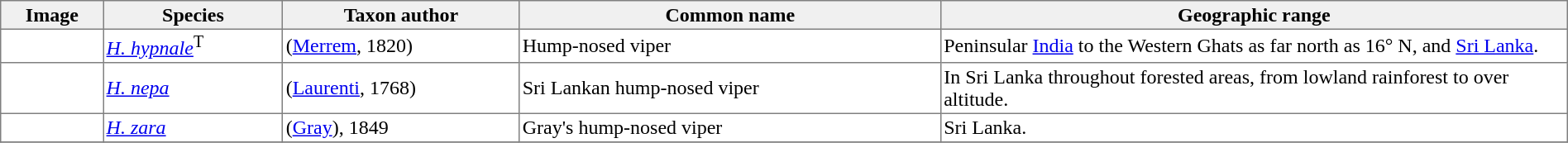<table cellspacing=0 cellpadding=2 border=1 style="border-collapse: collapse;">
<tr>
<th bgcolor="#f0f0f0">Image</th>
<th bgcolor="#f0f0f0">Species</th>
<th bgcolor="#f0f0f0">Taxon author</th>
<th bgcolor="#f0f0f0">Common name</th>
<th bgcolor="#f0f0f0">Geographic range</th>
</tr>
<tr>
<td></td>
<td><em><a href='#'>H. hypnale</a></em><span><sup>T</sup></span></td>
<td>(<a href='#'>Merrem</a>, 1820)</td>
<td>Hump-nosed viper</td>
<td style="width:40%">Peninsular <a href='#'>India</a> to the Western Ghats as far north as 16° N, and <a href='#'>Sri Lanka</a>.</td>
</tr>
<tr>
<td></td>
<td><em><a href='#'>H. nepa</a></em></td>
<td>(<a href='#'>Laurenti</a>, 1768)</td>
<td>Sri Lankan hump-nosed viper</td>
<td>In Sri Lanka throughout forested areas, from lowland rainforest to over  altitude.</td>
</tr>
<tr>
<td></td>
<td><em><a href='#'>H. zara</a></em></td>
<td>(<a href='#'>Gray</a>), 1849</td>
<td>Gray's hump-nosed viper</td>
<td>Sri Lanka.</td>
</tr>
<tr>
</tr>
</table>
